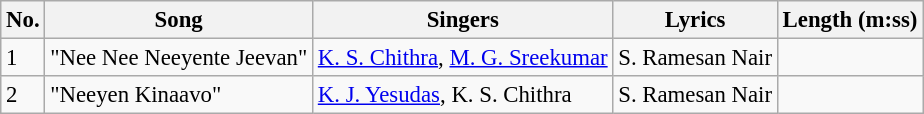<table class="wikitable" style="font-size:95%;">
<tr>
<th>No.</th>
<th>Song</th>
<th>Singers</th>
<th>Lyrics</th>
<th>Length (m:ss)</th>
</tr>
<tr>
<td>1</td>
<td>"Nee Nee Neeyente Jeevan"</td>
<td><a href='#'>K. S. Chithra</a>, <a href='#'>M. G. Sreekumar</a></td>
<td>S. Ramesan Nair</td>
<td></td>
</tr>
<tr>
<td>2</td>
<td>"Neeyen Kinaavo"</td>
<td><a href='#'>K. J. Yesudas</a>, K. S. Chithra</td>
<td>S. Ramesan Nair</td>
<td></td>
</tr>
</table>
